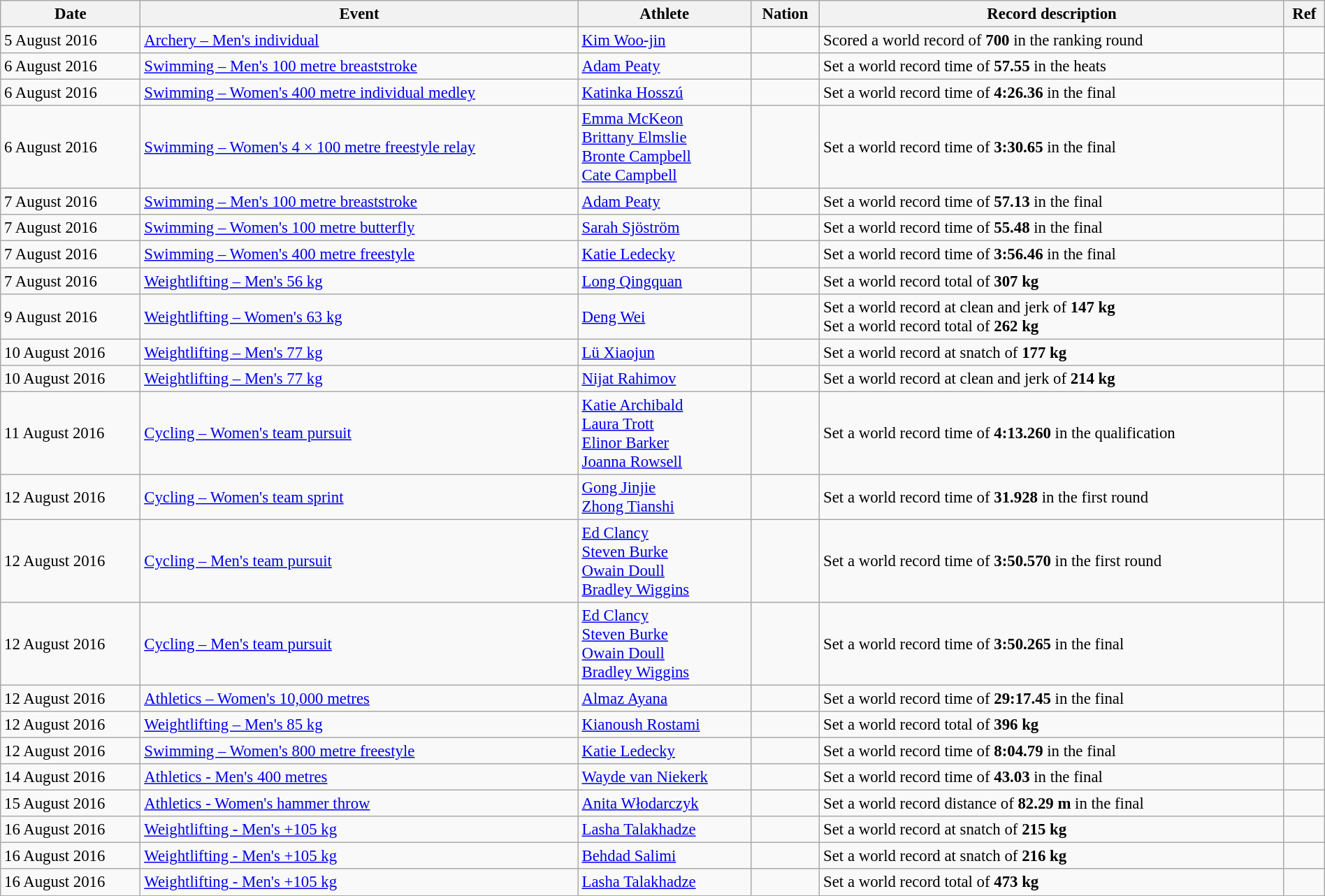<table class="wikitable sortable" style="font-size:95%; width:100%;">
<tr>
<th>Date</th>
<th>Event</th>
<th>Athlete</th>
<th>Nation</th>
<th class="unsortable">Record description</th>
<th class="unsortable">Ref</th>
</tr>
<tr>
<td>5 August 2016</td>
<td><a href='#'>Archery – Men's individual</a></td>
<td><a href='#'>Kim Woo-jin</a></td>
<td></td>
<td>Scored a world record of <strong>700</strong> in the ranking round</td>
<td></td>
</tr>
<tr>
<td>6 August 2016</td>
<td><a href='#'>Swimming – Men's 100 metre breaststroke</a></td>
<td><a href='#'>Adam Peaty</a></td>
<td></td>
<td>Set a world record time of <strong>57.55</strong> in the heats</td>
<td></td>
</tr>
<tr>
<td>6 August 2016</td>
<td><a href='#'>Swimming – Women's 400 metre individual medley</a></td>
<td><a href='#'>Katinka Hosszú</a></td>
<td></td>
<td>Set a world record time of <strong>4:26.36</strong> in the final</td>
<td></td>
</tr>
<tr>
<td>6 August 2016</td>
<td><a href='#'>Swimming – Women's 4 × 100 metre freestyle relay</a></td>
<td><a href='#'>Emma McKeon</a><br><a href='#'>Brittany Elmslie</a><br><a href='#'>Bronte Campbell</a><br><a href='#'>Cate Campbell</a></td>
<td></td>
<td>Set a world record time of <strong>3:30.65</strong> in the final</td>
<td></td>
</tr>
<tr>
<td>7 August 2016</td>
<td><a href='#'>Swimming – Men's 100 metre breaststroke</a></td>
<td><a href='#'>Adam Peaty</a></td>
<td></td>
<td>Set a world record time of <strong>57.13</strong> in the final</td>
<td></td>
</tr>
<tr>
<td>7 August 2016</td>
<td><a href='#'>Swimming – Women's 100 metre butterfly</a></td>
<td><a href='#'>Sarah Sjöström</a></td>
<td></td>
<td>Set a world record time of <strong>55.48</strong> in the final</td>
<td></td>
</tr>
<tr>
<td>7 August 2016</td>
<td><a href='#'>Swimming – Women's 400 metre freestyle</a></td>
<td><a href='#'>Katie Ledecky</a></td>
<td></td>
<td>Set a world record time of <strong>3:56.46</strong> in the final</td>
<td></td>
</tr>
<tr>
<td>7 August 2016</td>
<td><a href='#'>Weightlifting – Men's 56 kg</a></td>
<td><a href='#'>Long Qingquan</a></td>
<td></td>
<td>Set a world record total of <strong>307 kg</strong></td>
<td></td>
</tr>
<tr>
<td>9 August 2016</td>
<td><a href='#'>Weightlifting – Women's 63 kg</a></td>
<td><a href='#'>Deng Wei</a></td>
<td></td>
<td>Set a world record at clean and jerk of <strong>147 kg</strong><br>Set a world record total of <strong>262 kg</strong></td>
<td></td>
</tr>
<tr>
<td>10 August 2016</td>
<td><a href='#'>Weightlifting – Men's 77 kg</a></td>
<td><a href='#'>Lü Xiaojun</a></td>
<td></td>
<td>Set a world record at snatch of <strong>177 kg</strong></td>
<td></td>
</tr>
<tr>
<td>10 August 2016</td>
<td><a href='#'>Weightlifting – Men's 77 kg</a></td>
<td><a href='#'>Nijat Rahimov</a></td>
<td></td>
<td>Set a world record at clean and jerk of <strong>214 kg</strong></td>
<td></td>
</tr>
<tr>
<td>11 August 2016</td>
<td><a href='#'>Cycling – Women's team pursuit</a></td>
<td><a href='#'>Katie Archibald</a><br><a href='#'>Laura Trott</a><br><a href='#'>Elinor Barker</a><br><a href='#'>Joanna Rowsell</a></td>
<td></td>
<td>Set a world record time of <strong>4:13.260</strong> in the qualification</td>
<td></td>
</tr>
<tr>
<td>12 August 2016</td>
<td><a href='#'>Cycling – Women's team sprint</a></td>
<td><a href='#'>Gong Jinjie</a><br><a href='#'>Zhong Tianshi</a></td>
<td></td>
<td>Set a world record time of <strong>31.928</strong> in the first round</td>
<td></td>
</tr>
<tr>
<td>12 August 2016</td>
<td><a href='#'>Cycling – Men's team pursuit</a></td>
<td><a href='#'>Ed Clancy</a><br><a href='#'>Steven Burke</a><br><a href='#'>Owain Doull</a><br><a href='#'>Bradley Wiggins</a></td>
<td></td>
<td>Set a world record time of <strong>3:50.570</strong> in the first round</td>
<td></td>
</tr>
<tr>
<td>12 August 2016</td>
<td><a href='#'>Cycling – Men's team pursuit</a></td>
<td><a href='#'>Ed Clancy</a><br><a href='#'>Steven Burke</a><br><a href='#'>Owain Doull</a><br><a href='#'>Bradley Wiggins</a></td>
<td></td>
<td>Set a world record time of <strong>3:50.265</strong> in the final</td>
<td></td>
</tr>
<tr>
<td>12 August 2016</td>
<td><a href='#'>Athletics – Women's 10,000 metres</a></td>
<td><a href='#'>Almaz Ayana</a></td>
<td></td>
<td>Set a world record time of <strong>29:17.45</strong> in the final</td>
<td></td>
</tr>
<tr>
<td>12 August 2016</td>
<td><a href='#'>Weightlifting – Men's 85 kg</a></td>
<td><a href='#'>Kianoush Rostami</a></td>
<td></td>
<td>Set a world record total of <strong>396 kg</strong></td>
<td></td>
</tr>
<tr>
<td>12 August 2016</td>
<td><a href='#'>Swimming – Women's 800 metre freestyle</a></td>
<td><a href='#'>Katie Ledecky</a></td>
<td></td>
<td>Set a world record time of <strong>8:04.79</strong> in the final</td>
<td></td>
</tr>
<tr>
<td>14 August 2016</td>
<td><a href='#'>Athletics - Men's 400 metres</a></td>
<td><a href='#'>Wayde van Niekerk</a></td>
<td></td>
<td>Set a world record time of <strong>43.03</strong> in the final</td>
<td></td>
</tr>
<tr>
<td>15 August 2016</td>
<td><a href='#'>Athletics - Women's hammer throw</a></td>
<td><a href='#'>Anita Włodarczyk</a></td>
<td></td>
<td>Set a world record distance of <strong>82.29 m</strong> in the final</td>
<td></td>
</tr>
<tr>
<td>16 August 2016</td>
<td><a href='#'>Weightlifting - Men's +105 kg</a></td>
<td><a href='#'>Lasha Talakhadze</a></td>
<td></td>
<td>Set a world record at snatch of <strong>215 kg</strong></td>
<td></td>
</tr>
<tr>
<td>16 August 2016</td>
<td><a href='#'>Weightlifting - Men's +105 kg</a></td>
<td><a href='#'>Behdad Salimi</a></td>
<td></td>
<td>Set a world record at snatch of <strong>216 kg</strong></td>
<td></td>
</tr>
<tr>
<td>16 August 2016</td>
<td><a href='#'>Weightlifting - Men's +105 kg</a></td>
<td><a href='#'>Lasha Talakhadze</a></td>
<td></td>
<td>Set a world record total of <strong>473 kg</strong></td>
<td></td>
</tr>
</table>
